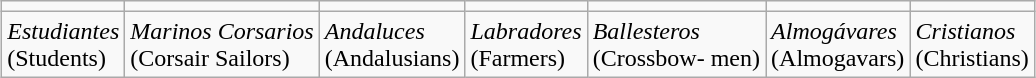<table class="wikitable" style="margin-left: auto; margin-right: auto; border: none;">
<tr>
<td></td>
<td></td>
<td></td>
<td></td>
<td></td>
<td></td>
<td></td>
</tr>
<tr>
<td><em>Estudiantes</em><br>(Students)</td>
<td><em>Marinos Corsarios</em><br>(Corsair Sailors)</td>
<td><em>Andaluces</em><br>(Andalusians)</td>
<td><em>Labradores</em><br>(Farmers)</td>
<td><em>Ballesteros</em><br>(Crossbow- men)</td>
<td><em>Almogávares</em><br>(Almogavars)</td>
<td><em>Cristianos</em><br>(Christians)</td>
</tr>
</table>
